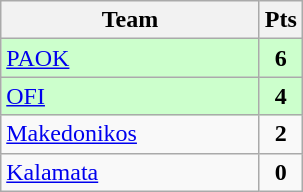<table class="wikitable" style="text-align: center;">
<tr>
<th width=165>Team</th>
<th width=20>Pts</th>
</tr>
<tr bgcolor="#ccffcc">
<td align=left><a href='#'>PAOK</a></td>
<td><strong>6</strong></td>
</tr>
<tr bgcolor="#ccffcc">
<td align=left><a href='#'>OFI</a></td>
<td><strong>4</strong></td>
</tr>
<tr>
<td align=left><a href='#'>Makedonikos</a></td>
<td><strong>2</strong></td>
</tr>
<tr>
<td align=left><a href='#'>Kalamata</a></td>
<td><strong>0</strong></td>
</tr>
</table>
